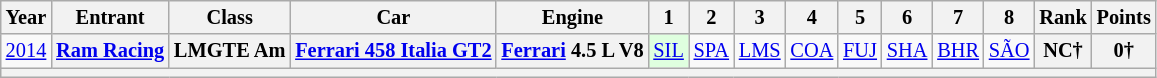<table class="wikitable" style="text-align:center; font-size:85%">
<tr>
<th>Year</th>
<th>Entrant</th>
<th>Class</th>
<th>Car</th>
<th>Engine</th>
<th>1</th>
<th>2</th>
<th>3</th>
<th>4</th>
<th>5</th>
<th>6</th>
<th>7</th>
<th>8</th>
<th>Rank</th>
<th>Points</th>
</tr>
<tr>
<td><a href='#'>2014</a></td>
<th nowrap><a href='#'>Ram Racing</a></th>
<th nowrap>LMGTE Am</th>
<th nowrap><a href='#'>Ferrari 458 Italia GT2</a></th>
<th nowrap><a href='#'>Ferrari</a> 4.5 L V8</th>
<td style="background:#DFFFDF;"><a href='#'>SIL</a><br></td>
<td><a href='#'>SPA</a></td>
<td><a href='#'>LMS</a></td>
<td><a href='#'>COA</a></td>
<td><a href='#'>FUJ</a></td>
<td><a href='#'>SHA</a></td>
<td><a href='#'>BHR</a></td>
<td><a href='#'>SÃO</a></td>
<th>NC†</th>
<th>0†</th>
</tr>
<tr>
<th colspan="15"></th>
</tr>
</table>
